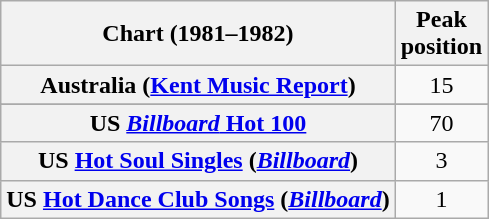<table class="wikitable sortable plainrowheaders">
<tr>
<th>Chart (1981–1982)</th>
<th>Peak<br>position</th>
</tr>
<tr>
<th scope="row">Australia (<a href='#'>Kent Music Report</a>)</th>
<td style="text-align:center;">15</td>
</tr>
<tr>
</tr>
<tr>
<th scope="row">US <a href='#'><em>Billboard</em> Hot 100</a></th>
<td style="text-align:center;">70</td>
</tr>
<tr>
<th scope="row">US <a href='#'>Hot Soul Singles</a> (<em><a href='#'>Billboard</a></em>)</th>
<td style="text-align:center;">3</td>
</tr>
<tr>
<th scope="row">US <a href='#'>Hot Dance Club Songs</a> (<em><a href='#'>Billboard</a></em>)</th>
<td style="text-align:center;">1</td>
</tr>
</table>
